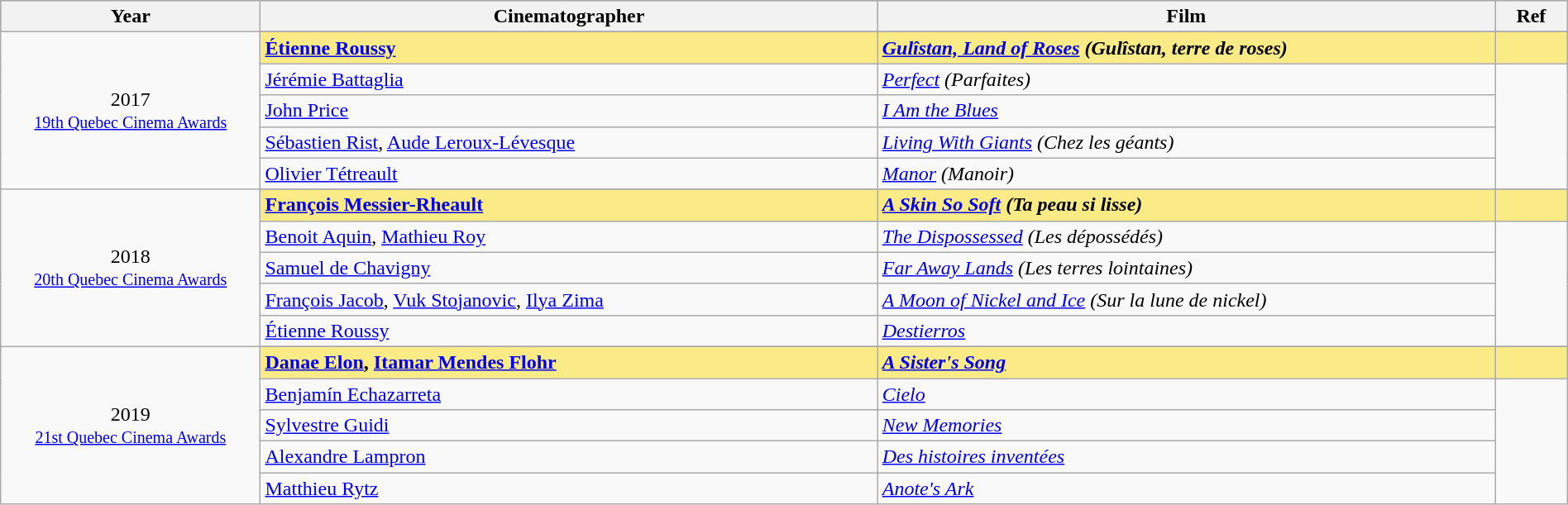<table class="wikitable" style="width:100%;">
<tr style="background:#bebebe;">
<th style="width:8%;">Year</th>
<th style="width:19%;">Cinematographer</th>
<th style="width:19%;">Film</th>
<th style="width:2%;">Ref</th>
</tr>
<tr>
<td rowspan="6" align="center">2017 <br> <small><a href='#'>19th Quebec Cinema Awards</a></small></td>
</tr>
<tr style="background:#FAEB86">
<td><strong><a href='#'>Étienne Roussy</a></strong></td>
<td><strong><em><a href='#'>Gulîstan, Land of Roses</a> (Gulîstan, terre de roses)</em></strong></td>
<td></td>
</tr>
<tr>
<td><a href='#'>Jérémie Battaglia</a></td>
<td><em><a href='#'>Perfect</a> (Parfaites)</em></td>
<td rowspan=4></td>
</tr>
<tr>
<td><a href='#'>John Price</a></td>
<td><em><a href='#'>I Am the Blues</a></em></td>
</tr>
<tr>
<td><a href='#'>Sébastien Rist</a>, <a href='#'>Aude Leroux-Lévesque</a></td>
<td><em><a href='#'>Living With Giants</a> (Chez les géants)</em></td>
</tr>
<tr>
<td><a href='#'>Olivier Tétreault</a></td>
<td><em><a href='#'>Manor</a> (Manoir)</em></td>
</tr>
<tr>
<td rowspan="6" align="center">2018 <br> <small><a href='#'>20th Quebec Cinema Awards</a></small></td>
</tr>
<tr style="background:#FAEB86">
<td><strong><a href='#'>François Messier-Rheault</a></strong></td>
<td><strong><em><a href='#'>A Skin So Soft</a> (Ta peau si lisse)</em></strong></td>
<td></td>
</tr>
<tr>
<td><a href='#'>Benoit Aquin</a>, <a href='#'>Mathieu Roy</a></td>
<td><em><a href='#'>The Dispossessed</a> (Les dépossédés)</em></td>
<td rowspan=4></td>
</tr>
<tr>
<td><a href='#'>Samuel de Chavigny</a></td>
<td><em><a href='#'>Far Away Lands</a> (Les terres lointaines)</em></td>
</tr>
<tr>
<td><a href='#'>François Jacob</a>, <a href='#'>Vuk Stojanovic</a>, <a href='#'>Ilya Zima</a></td>
<td><em><a href='#'>A Moon of Nickel and Ice</a> (Sur la lune de nickel)</em></td>
</tr>
<tr>
<td><a href='#'>Étienne Roussy</a></td>
<td><em><a href='#'>Destierros</a></em></td>
</tr>
<tr>
<td rowspan="6" align="center">2019 <br> <small><a href='#'>21st Quebec Cinema Awards</a></small></td>
</tr>
<tr style="background:#FAEB86">
<td><strong><a href='#'>Danae Elon</a>, <a href='#'>Itamar Mendes Flohr</a></strong></td>
<td><strong><em><a href='#'>A Sister's Song</a></em></strong></td>
<td></td>
</tr>
<tr>
<td><a href='#'>Benjamín Echazarreta</a></td>
<td><em><a href='#'>Cielo</a></em></td>
<td rowspan=4></td>
</tr>
<tr>
<td><a href='#'>Sylvestre Guidi</a></td>
<td><em><a href='#'>New Memories</a></em></td>
</tr>
<tr>
<td><a href='#'>Alexandre Lampron</a></td>
<td><em><a href='#'>Des histoires inventées</a></em></td>
</tr>
<tr>
<td><a href='#'>Matthieu Rytz</a></td>
<td><em><a href='#'>Anote's Ark</a></em></td>
</tr>
</table>
